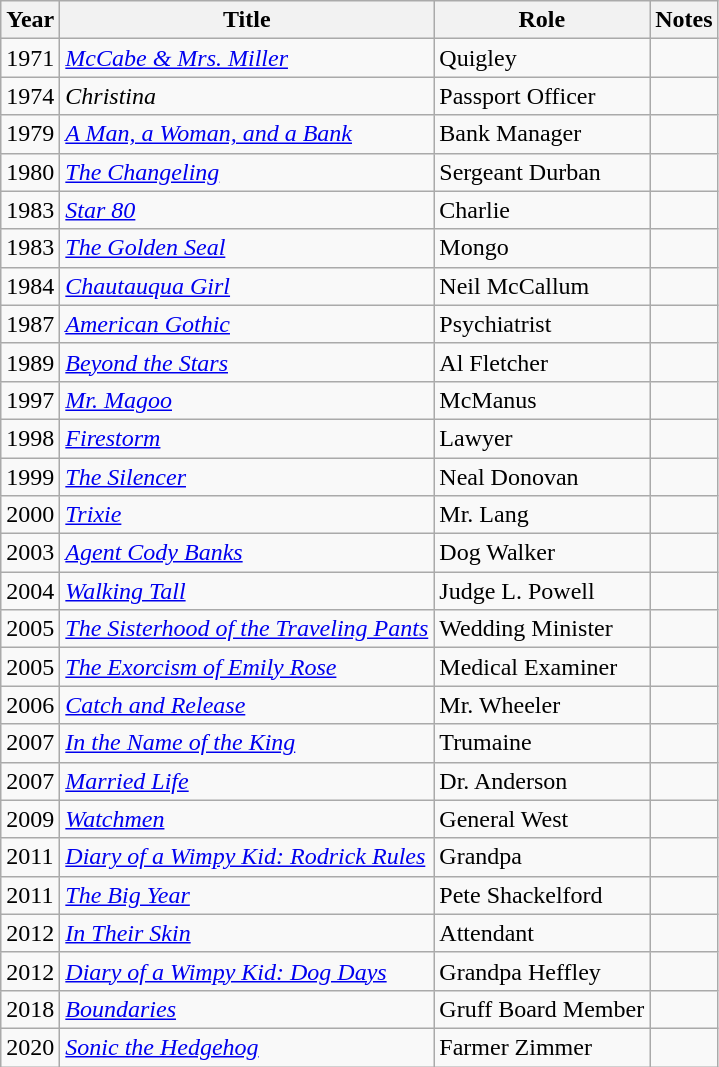<table class="wikitable sortable">
<tr>
<th>Year</th>
<th>Title</th>
<th>Role</th>
<th class="unsortable">Notes</th>
</tr>
<tr>
<td>1971</td>
<td><em><a href='#'>McCabe & Mrs. Miller</a></em></td>
<td>Quigley</td>
<td></td>
</tr>
<tr>
<td>1974</td>
<td><em>Christina</em></td>
<td>Passport Officer</td>
<td></td>
</tr>
<tr>
<td>1979</td>
<td data-sort-value="Man, a Woman, and a Bank, A"><em><a href='#'>A Man, a Woman, and a Bank</a></em></td>
<td>Bank Manager</td>
<td></td>
</tr>
<tr>
<td>1980</td>
<td data-sort-value="Changeling, The"><a href='#'><em>The Changeling</em></a></td>
<td>Sergeant Durban</td>
<td></td>
</tr>
<tr>
<td>1983</td>
<td><em><a href='#'>Star 80</a></em></td>
<td>Charlie</td>
<td></td>
</tr>
<tr>
<td>1983</td>
<td data-sort-value="Golden Seal, The"><em><a href='#'>The Golden Seal</a></em></td>
<td>Mongo</td>
<td></td>
</tr>
<tr>
<td>1984</td>
<td><em><a href='#'>Chautauqua Girl</a></em></td>
<td>Neil McCallum</td>
<td></td>
</tr>
<tr>
<td>1987</td>
<td><a href='#'><em>American Gothic</em></a></td>
<td>Psychiatrist</td>
<td></td>
</tr>
<tr>
<td>1989</td>
<td><em><a href='#'>Beyond the Stars</a></em></td>
<td>Al Fletcher</td>
<td></td>
</tr>
<tr>
<td>1997</td>
<td><a href='#'><em>Mr. Magoo</em></a></td>
<td>McManus</td>
<td></td>
</tr>
<tr>
<td>1998</td>
<td><a href='#'><em>Firestorm</em></a></td>
<td>Lawyer</td>
<td></td>
</tr>
<tr>
<td>1999</td>
<td data-sort-value="Silencer, The"><a href='#'><em>The Silencer</em></a></td>
<td>Neal Donovan</td>
<td></td>
</tr>
<tr>
<td>2000</td>
<td><a href='#'><em>Trixie</em></a></td>
<td>Mr. Lang</td>
<td></td>
</tr>
<tr>
<td>2003</td>
<td><em><a href='#'>Agent Cody Banks</a></em></td>
<td>Dog Walker</td>
<td></td>
</tr>
<tr>
<td>2004</td>
<td><a href='#'><em>Walking Tall</em></a></td>
<td>Judge L. Powell</td>
<td></td>
</tr>
<tr>
<td>2005</td>
<td data-sort-value="Sisterhood of the Traveling Pants, The"><a href='#'><em>The Sisterhood of the Traveling Pants</em></a></td>
<td>Wedding Minister</td>
<td></td>
</tr>
<tr>
<td>2005</td>
<td data-sort-value="Exorcism of Emily Rose, The"><em><a href='#'>The Exorcism of Emily Rose</a></em></td>
<td>Medical Examiner</td>
<td></td>
</tr>
<tr>
<td>2006</td>
<td><a href='#'><em>Catch and Release</em></a></td>
<td>Mr. Wheeler</td>
<td></td>
</tr>
<tr>
<td>2007</td>
<td><em><a href='#'>In the Name of the King</a></em></td>
<td>Trumaine</td>
<td></td>
</tr>
<tr>
<td>2007</td>
<td><a href='#'><em>Married Life</em></a></td>
<td>Dr. Anderson</td>
<td></td>
</tr>
<tr>
<td>2009</td>
<td><a href='#'><em>Watchmen</em></a></td>
<td>General West</td>
<td></td>
</tr>
<tr>
<td>2011</td>
<td><a href='#'><em>Diary of a Wimpy Kid: Rodrick Rules</em></a></td>
<td>Grandpa</td>
<td></td>
</tr>
<tr>
<td>2011</td>
<td data-sort-value="Big Year, The"><em><a href='#'>The Big Year</a></em></td>
<td>Pete Shackelford</td>
<td></td>
</tr>
<tr>
<td>2012</td>
<td><em><a href='#'>In Their Skin</a></em></td>
<td>Attendant</td>
<td></td>
</tr>
<tr>
<td>2012</td>
<td><a href='#'><em>Diary of a Wimpy Kid: Dog Days</em></a></td>
<td>Grandpa Heffley</td>
<td></td>
</tr>
<tr>
<td>2018</td>
<td><a href='#'><em>Boundaries</em></a></td>
<td>Gruff Board Member</td>
<td></td>
</tr>
<tr>
<td>2020</td>
<td><a href='#'><em>Sonic the Hedgehog</em></a></td>
<td>Farmer Zimmer</td>
<td></td>
</tr>
</table>
